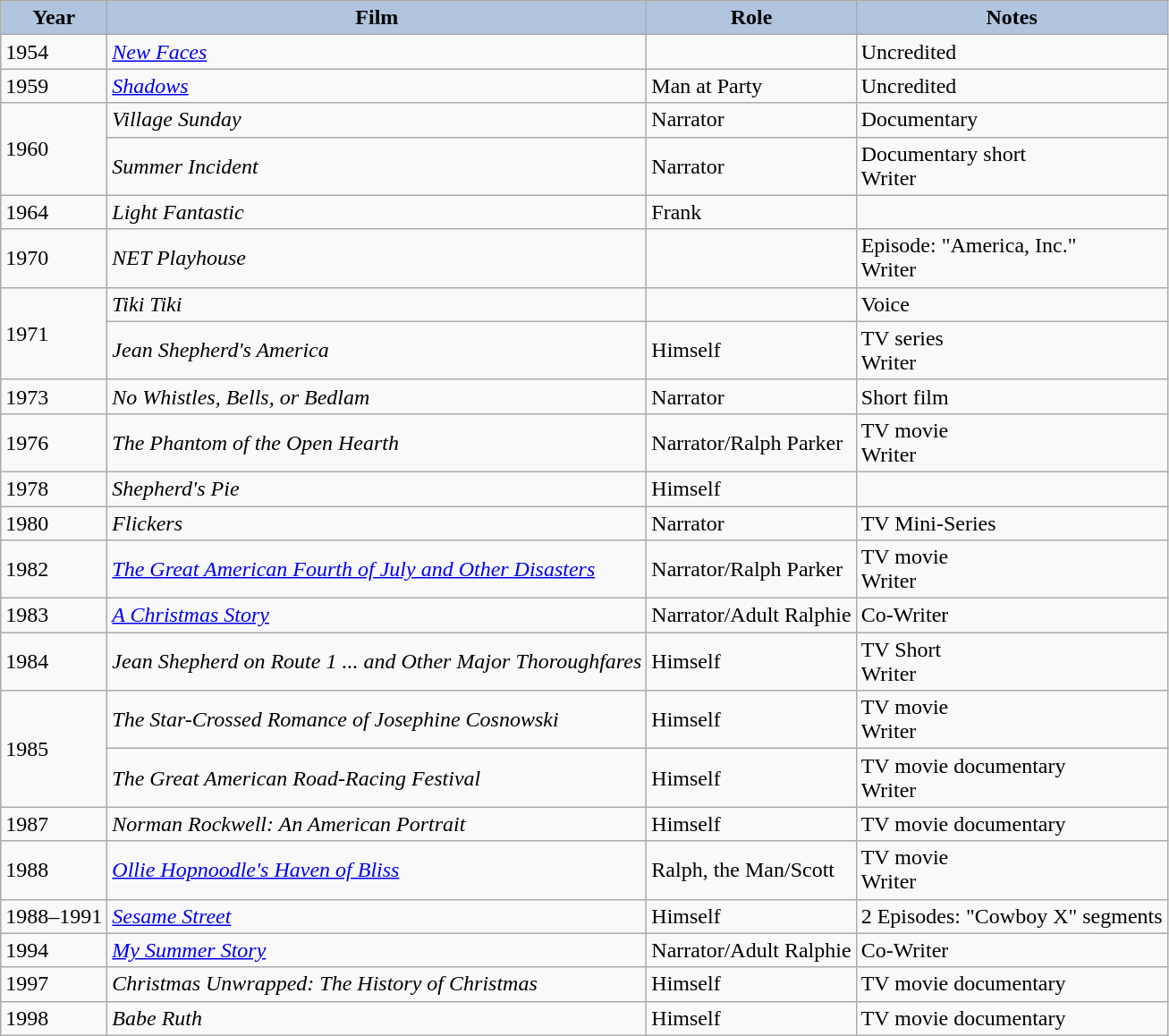<table class="wikitable" style="font-size:100%">
<tr style="text-align:center;">
<th style="background:#B0C4DE;">Year</th>
<th style="background:#B0C4DE;">Film</th>
<th style="background:#B0C4DE;">Role</th>
<th style="background:#B0C4DE;">Notes</th>
</tr>
<tr>
<td>1954</td>
<td><em><a href='#'>New Faces</a></em></td>
<td></td>
<td>Uncredited</td>
</tr>
<tr>
<td>1959</td>
<td><em><a href='#'>Shadows</a></em></td>
<td>Man at Party</td>
<td>Uncredited</td>
</tr>
<tr>
<td rowspan="2">1960</td>
<td><em>Village Sunday</em></td>
<td>Narrator</td>
<td>Documentary</td>
</tr>
<tr>
<td><em>Summer Incident</em></td>
<td>Narrator</td>
<td>Documentary short<br>Writer</td>
</tr>
<tr>
<td>1964</td>
<td><em>Light Fantastic</em></td>
<td>Frank</td>
<td></td>
</tr>
<tr>
<td>1970</td>
<td><em>NET Playhouse</em></td>
<td></td>
<td>Episode: "America, Inc."<br>Writer</td>
</tr>
<tr>
<td rowspan="2">1971</td>
<td><em>Tiki Tiki</em></td>
<td></td>
<td>Voice</td>
</tr>
<tr>
<td><em>Jean Shepherd's America</em></td>
<td>Himself</td>
<td>TV series<br>Writer</td>
</tr>
<tr>
<td>1973</td>
<td><em>No Whistles, Bells, or Bedlam</em></td>
<td>Narrator</td>
<td>Short film</td>
</tr>
<tr>
<td>1976</td>
<td><em>The Phantom of the Open Hearth</em></td>
<td>Narrator/Ralph Parker</td>
<td>TV movie<br>Writer</td>
</tr>
<tr>
<td>1978</td>
<td><em>Shepherd's Pie</em></td>
<td>Himself</td>
<td></td>
</tr>
<tr>
<td>1980</td>
<td><em>Flickers</em></td>
<td>Narrator</td>
<td>TV Mini-Series</td>
</tr>
<tr>
<td>1982</td>
<td><em><a href='#'>The Great American Fourth of July and Other Disasters</a></em></td>
<td>Narrator/Ralph Parker</td>
<td>TV movie<br>Writer</td>
</tr>
<tr>
<td>1983</td>
<td><em><a href='#'>A Christmas Story</a></em></td>
<td>Narrator/Adult Ralphie</td>
<td>Co-Writer</td>
</tr>
<tr>
<td>1984</td>
<td><em>Jean Shepherd on Route 1 ... and Other Major Thoroughfares</em></td>
<td>Himself</td>
<td>TV Short<br>Writer</td>
</tr>
<tr>
<td rowspan="2">1985</td>
<td><em>The Star-Crossed Romance of Josephine Cosnowski</em></td>
<td>Himself</td>
<td>TV movie<br>Writer</td>
</tr>
<tr>
<td><em>The Great American Road-Racing Festival</em></td>
<td>Himself</td>
<td>TV movie documentary<br>Writer</td>
</tr>
<tr>
<td>1987</td>
<td><em>Norman Rockwell: An American Portrait</em></td>
<td>Himself</td>
<td>TV movie documentary</td>
</tr>
<tr>
<td>1988</td>
<td><em><a href='#'>Ollie Hopnoodle's Haven of Bliss</a></em></td>
<td>Ralph, the Man/Scott</td>
<td>TV movie<br>Writer</td>
</tr>
<tr>
<td>1988–1991</td>
<td><em><a href='#'>Sesame Street</a></em></td>
<td>Himself</td>
<td>2 Episodes: "Cowboy X" segments</td>
</tr>
<tr>
<td>1994</td>
<td><em><a href='#'>My Summer Story</a></em></td>
<td>Narrator/Adult Ralphie</td>
<td>Co-Writer</td>
</tr>
<tr>
<td>1997</td>
<td><em>Christmas Unwrapped: The History of Christmas</em></td>
<td>Himself</td>
<td>TV movie documentary</td>
</tr>
<tr>
<td>1998</td>
<td><em>Babe Ruth</em></td>
<td>Himself</td>
<td>TV movie documentary</td>
</tr>
</table>
